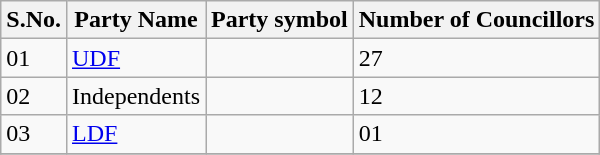<table class="sortable wikitable">
<tr>
<th>S.No.</th>
<th>Party Name</th>
<th>Party symbol</th>
<th>Number of Councillors</th>
</tr>
<tr>
<td>01</td>
<td><a href='#'>UDF</a></td>
<td></td>
<td>27</td>
</tr>
<tr>
<td>02</td>
<td>Independents</td>
<td></td>
<td>12</td>
</tr>
<tr>
<td>03</td>
<td><a href='#'>LDF</a></td>
<td></td>
<td>01</td>
</tr>
<tr>
</tr>
</table>
